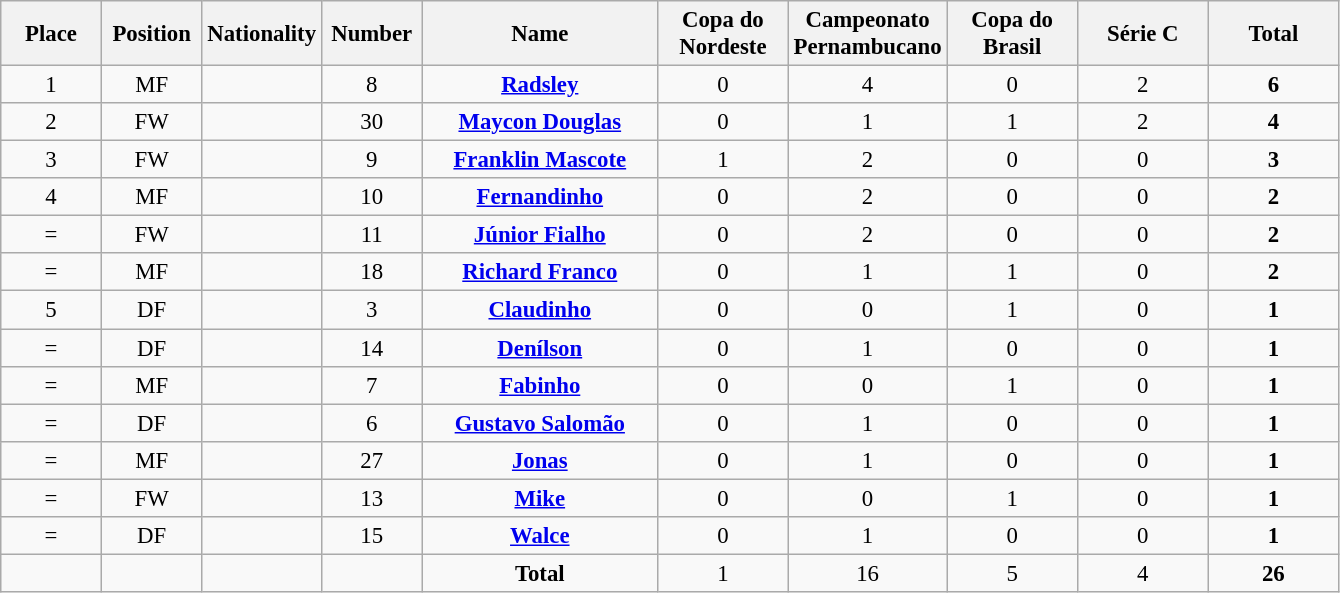<table class="wikitable" style="font-size: 95%; text-align: center;">
<tr>
<th width=60>Place</th>
<th width=60>Position</th>
<th width=60>Nationality</th>
<th width=60>Number</th>
<th width=150>Name</th>
<th width=80>Copa do Nordeste</th>
<th width=80>Campeonato Pernambucano</th>
<th width=80>Copa do Brasil</th>
<th width=80>Série C</th>
<th width=80>Total</th>
</tr>
<tr>
<td>1</td>
<td>MF</td>
<td></td>
<td>8</td>
<td><strong><a href='#'>Radsley</a></strong></td>
<td>0</td>
<td>4</td>
<td>0</td>
<td>2</td>
<td><strong>6</strong></td>
</tr>
<tr>
<td>2</td>
<td>FW</td>
<td></td>
<td>30</td>
<td><strong><a href='#'>Maycon Douglas</a></strong></td>
<td>0</td>
<td>1</td>
<td>1</td>
<td>2</td>
<td><strong>4</strong></td>
</tr>
<tr>
<td>3</td>
<td>FW</td>
<td></td>
<td>9</td>
<td><strong><a href='#'>Franklin Mascote</a></strong></td>
<td>1</td>
<td>2</td>
<td>0</td>
<td>0</td>
<td><strong>3</strong></td>
</tr>
<tr>
<td>4</td>
<td>MF</td>
<td></td>
<td>10</td>
<td><strong><a href='#'>Fernandinho</a></strong></td>
<td>0</td>
<td>2</td>
<td>0</td>
<td>0</td>
<td><strong>2</strong></td>
</tr>
<tr>
<td>=</td>
<td>FW</td>
<td></td>
<td>11</td>
<td><strong><a href='#'>Júnior Fialho</a></strong></td>
<td>0</td>
<td>2</td>
<td>0</td>
<td>0</td>
<td><strong>2</strong></td>
</tr>
<tr>
<td>=</td>
<td>MF</td>
<td></td>
<td>18</td>
<td><strong><a href='#'>Richard Franco</a></strong></td>
<td>0</td>
<td>1</td>
<td>1</td>
<td>0</td>
<td><strong>2</strong></td>
</tr>
<tr>
<td>5</td>
<td>DF</td>
<td></td>
<td>3</td>
<td><strong><a href='#'>Claudinho</a></strong></td>
<td>0</td>
<td>0</td>
<td>1</td>
<td>0</td>
<td><strong>1</strong></td>
</tr>
<tr>
<td>=</td>
<td>DF</td>
<td></td>
<td>14</td>
<td><strong><a href='#'>Denílson</a></strong></td>
<td>0</td>
<td>1</td>
<td>0</td>
<td>0</td>
<td><strong>1</strong></td>
</tr>
<tr>
<td>=</td>
<td>MF</td>
<td></td>
<td>7</td>
<td><strong><a href='#'>Fabinho</a></strong></td>
<td>0</td>
<td>0</td>
<td>1</td>
<td>0</td>
<td><strong>1</strong></td>
</tr>
<tr>
<td>=</td>
<td>DF</td>
<td></td>
<td>6</td>
<td><strong><a href='#'>Gustavo Salomão</a></strong></td>
<td>0</td>
<td>1</td>
<td>0</td>
<td>0</td>
<td><strong>1</strong></td>
</tr>
<tr>
<td>=</td>
<td>MF</td>
<td></td>
<td>27</td>
<td><strong><a href='#'>Jonas</a></strong></td>
<td>0</td>
<td>1</td>
<td>0</td>
<td>0</td>
<td><strong>1</strong></td>
</tr>
<tr>
<td>=</td>
<td>FW</td>
<td></td>
<td>13</td>
<td><strong><a href='#'>Mike</a></strong></td>
<td>0</td>
<td>0</td>
<td>1</td>
<td>0</td>
<td><strong>1</strong></td>
</tr>
<tr>
<td>=</td>
<td>DF</td>
<td></td>
<td>15</td>
<td><strong><a href='#'>Walce</a></strong></td>
<td>0</td>
<td>1</td>
<td>0</td>
<td>0</td>
<td><strong>1</strong></td>
</tr>
<tr>
<td></td>
<td></td>
<td></td>
<td></td>
<td><strong>Total</strong></td>
<td>1</td>
<td>16</td>
<td>5</td>
<td>4</td>
<td><strong>26</strong></td>
</tr>
</table>
